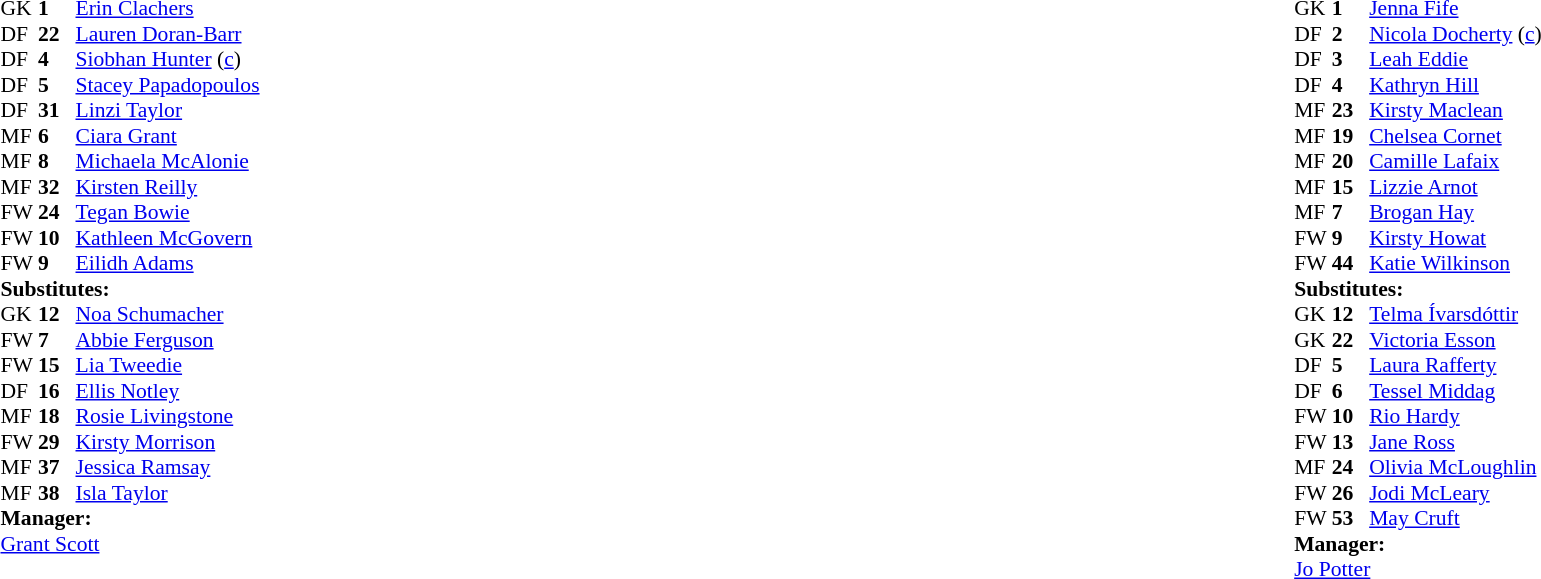<table width="100%">
<tr>
<td valign="top" width="40%"><br><table style="font-size:90%" cellspacing="0" cellpadding="0">
<tr>
<th width=25></th>
<th width=25></th>
</tr>
<tr>
<td>GK</td>
<td><strong>1</strong></td>
<td> <a href='#'>Erin Clachers</a></td>
</tr>
<tr>
<td>DF</td>
<td><strong>22</strong></td>
<td> <a href='#'>Lauren Doran-Barr</a></td>
<td></td>
</tr>
<tr>
<td>DF</td>
<td><strong>4</strong></td>
<td> <a href='#'>Siobhan Hunter</a> (<a href='#'>c</a>)</td>
<td></td>
</tr>
<tr>
<td>DF</td>
<td><strong>5</strong></td>
<td> <a href='#'>Stacey Papadopoulos</a></td>
</tr>
<tr>
<td>DF</td>
<td><strong>31</strong></td>
<td> <a href='#'>Linzi Taylor</a></td>
</tr>
<tr>
<td>MF</td>
<td><strong>6</strong></td>
<td> <a href='#'>Ciara Grant</a></td>
</tr>
<tr>
<td>MF</td>
<td><strong>8</strong></td>
<td> <a href='#'>Michaela McAlonie</a></td>
<td></td>
</tr>
<tr>
<td>MF</td>
<td><strong>32</strong></td>
<td> <a href='#'>Kirsten Reilly</a></td>
</tr>
<tr>
<td>FW</td>
<td><strong>24</strong></td>
<td> <a href='#'>Tegan Bowie</a></td>
<td></td>
</tr>
<tr>
<td>FW</td>
<td><strong>10</strong></td>
<td> <a href='#'>Kathleen McGovern</a></td>
<td></td>
</tr>
<tr>
<td>FW</td>
<td><strong>9</strong></td>
<td> <a href='#'>Eilidh Adams</a></td>
</tr>
<tr>
<td colspan="4"><strong>Substitutes:</strong></td>
</tr>
<tr>
<td>GK</td>
<td><strong>12</strong></td>
<td> <a href='#'>Noa Schumacher</a></td>
</tr>
<tr>
<td>FW</td>
<td><strong>7</strong></td>
<td> <a href='#'>Abbie Ferguson</a></td>
<td></td>
</tr>
<tr>
<td>FW</td>
<td><strong>15</strong></td>
<td> <a href='#'>Lia Tweedie</a></td>
<td></td>
</tr>
<tr>
<td>DF</td>
<td><strong>16</strong></td>
<td> <a href='#'>Ellis Notley</a></td>
<td></td>
</tr>
<tr>
<td>MF</td>
<td><strong>18</strong></td>
<td> <a href='#'>Rosie Livingstone</a></td>
<td></td>
</tr>
<tr>
<td>FW</td>
<td><strong>29</strong></td>
<td> <a href='#'>Kirsty Morrison</a></td>
<td></td>
</tr>
<tr>
<td>MF</td>
<td><strong>37</strong></td>
<td> <a href='#'>Jessica Ramsay</a></td>
</tr>
<tr>
<td>MF</td>
<td><strong>38</strong></td>
<td> <a href='#'>Isla Taylor</a></td>
</tr>
<tr>
<td colspan="4"><strong>Manager:</strong></td>
</tr>
<tr>
<td colspan="4"> <a href='#'>Grant Scott</a></td>
</tr>
</table>
</td>
<td valign="top"></td>
<td valign="top" width="50%"><br><table style="font-size:90%; margin:auto" cellspacing="0" cellpadding="0">
<tr>
<th width=25></th>
<th width=25></th>
</tr>
<tr>
<td>GK</td>
<td><strong>1</strong></td>
<td> <a href='#'>Jenna Fife</a></td>
</tr>
<tr>
<td>DF</td>
<td><strong>2</strong></td>
<td> <a href='#'>Nicola Docherty</a> (<a href='#'>c</a>)</td>
</tr>
<tr>
<td>DF</td>
<td><strong>3</strong></td>
<td> <a href='#'>Leah Eddie</a></td>
</tr>
<tr>
<td>DF</td>
<td><strong>4</strong></td>
<td> <a href='#'>Kathryn Hill</a></td>
<td></td>
</tr>
<tr>
<td>MF</td>
<td><strong>23</strong></td>
<td> <a href='#'>Kirsty Maclean</a></td>
</tr>
<tr>
<td>MF</td>
<td><strong>19</strong></td>
<td> <a href='#'>Chelsea Cornet</a></td>
</tr>
<tr>
<td>MF</td>
<td><strong>20</strong></td>
<td> <a href='#'>Camille Lafaix</a></td>
<td></td>
</tr>
<tr>
<td>MF</td>
<td><strong>15</strong></td>
<td> <a href='#'>Lizzie Arnot</a></td>
<td></td>
</tr>
<tr>
<td>MF</td>
<td><strong>7</strong></td>
<td> <a href='#'>Brogan Hay</a></td>
</tr>
<tr>
<td>FW</td>
<td><strong>9</strong></td>
<td> <a href='#'>Kirsty Howat</a></td>
<td></td>
</tr>
<tr>
<td>FW</td>
<td><strong>44</strong></td>
<td> <a href='#'>Katie Wilkinson</a></td>
<td></td>
</tr>
<tr>
<td colspan="4"><strong>Substitutes:</strong></td>
</tr>
<tr>
<td>GK</td>
<td><strong>12</strong></td>
<td> <a href='#'>Telma Ívarsdóttir</a></td>
</tr>
<tr>
<td>GK</td>
<td><strong>22</strong></td>
<td> <a href='#'>Victoria Esson</a></td>
</tr>
<tr>
<td>DF</td>
<td><strong>5</strong></td>
<td> <a href='#'>Laura Rafferty</a></td>
<td></td>
</tr>
<tr>
<td>DF</td>
<td><strong>6</strong></td>
<td> <a href='#'>Tessel Middag</a></td>
</tr>
<tr>
<td>FW</td>
<td><strong>10</strong></td>
<td> <a href='#'>Rio Hardy</a></td>
<td></td>
</tr>
<tr>
<td>FW</td>
<td><strong>13</strong></td>
<td> <a href='#'>Jane Ross</a></td>
<td></td>
</tr>
<tr>
<td>MF</td>
<td><strong>24</strong></td>
<td> <a href='#'>Olivia McLoughlin</a></td>
<td></td>
</tr>
<tr>
<td>FW</td>
<td><strong>26</strong></td>
<td> <a href='#'>Jodi McLeary</a></td>
<td></td>
</tr>
<tr>
<td>FW</td>
<td><strong>53</strong></td>
<td> <a href='#'>May Cruft</a></td>
</tr>
<tr>
<td colspan="4"><strong>Manager:</strong></td>
</tr>
<tr>
<td colspan="4"> <a href='#'>Jo Potter</a></td>
</tr>
</table>
</td>
</tr>
</table>
